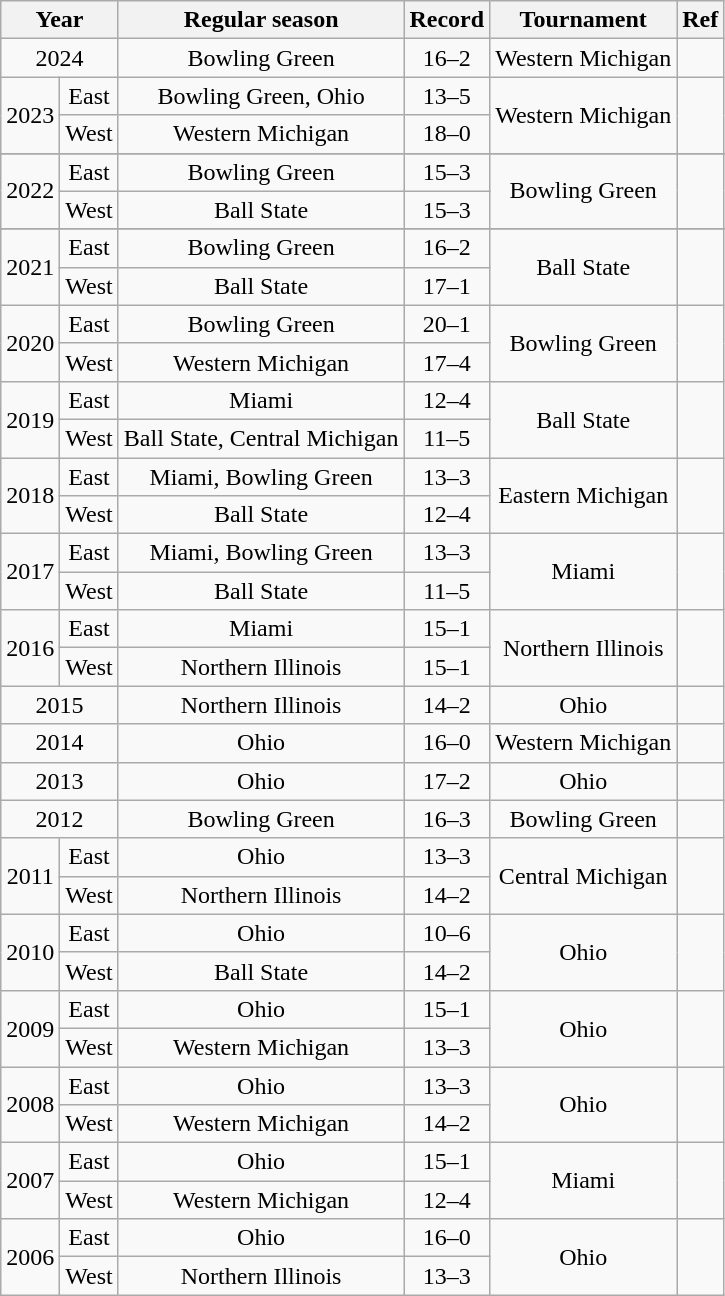<table class="wikitable" style="text-align:center" cellpadding=2 cellspacing=2>
<tr>
<th colspan=2>Year</th>
<th>Regular season</th>
<th>Record</th>
<th>Tournament</th>
<th>Ref</th>
</tr>
<tr>
<td colspan=2>2024</td>
<td>Bowling Green</td>
<td>16–2</td>
<td>Western Michigan</td>
<td></td>
</tr>
<tr>
<td rowspan=2>2023</td>
<td>East</td>
<td>Bowling Green, Ohio</td>
<td>13–5</td>
<td rowspan=2>Western Michigan</td>
<td rowspan=2></td>
</tr>
<tr>
<td>West</td>
<td>Western Michigan</td>
<td>18–0</td>
</tr>
<tr>
</tr>
<tr>
<td rowspan=2>2022</td>
<td>East</td>
<td>Bowling Green</td>
<td>15–3</td>
<td rowspan=2>Bowling Green</td>
<td rowspan=2></td>
</tr>
<tr>
<td>West</td>
<td>Ball State</td>
<td>15–3</td>
</tr>
<tr>
</tr>
<tr>
<td rowspan=2>2021</td>
<td>East</td>
<td>Bowling Green</td>
<td>16–2</td>
<td rowspan=2>Ball State</td>
<td rowspan=2></td>
</tr>
<tr>
<td>West</td>
<td>Ball State</td>
<td>17–1</td>
</tr>
<tr>
<td rowspan=2>2020</td>
<td>East</td>
<td>Bowling Green</td>
<td>20–1</td>
<td rowspan=2>Bowling Green</td>
<td rowspan=2></td>
</tr>
<tr>
<td>West</td>
<td>Western Michigan</td>
<td>17–4</td>
</tr>
<tr>
<td rowspan=2>2019</td>
<td>East</td>
<td>Miami</td>
<td>12–4</td>
<td rowspan=2>Ball State</td>
<td rowspan=2></td>
</tr>
<tr>
<td>West</td>
<td>Ball State, Central Michigan</td>
<td>11–5</td>
</tr>
<tr>
<td rowspan=2>2018</td>
<td>East</td>
<td>Miami, Bowling Green</td>
<td>13–3</td>
<td rowspan=2>Eastern Michigan</td>
<td rowspan=2></td>
</tr>
<tr>
<td>West</td>
<td>Ball State</td>
<td>12–4</td>
</tr>
<tr>
<td rowspan=2>2017</td>
<td>East</td>
<td>Miami, Bowling Green</td>
<td>13–3</td>
<td rowspan=2>Miami</td>
<td rowspan=2></td>
</tr>
<tr>
<td>West</td>
<td>Ball State</td>
<td>11–5</td>
</tr>
<tr>
<td rowspan=2>2016</td>
<td>East</td>
<td>Miami</td>
<td>15–1</td>
<td rowspan=2>Northern Illinois</td>
<td rowspan=2></td>
</tr>
<tr>
<td>West</td>
<td>Northern Illinois</td>
<td>15–1</td>
</tr>
<tr>
<td colspan=2>2015</td>
<td>Northern Illinois</td>
<td>14–2</td>
<td>Ohio</td>
<td></td>
</tr>
<tr>
<td colspan=2>2014</td>
<td>Ohio</td>
<td>16–0</td>
<td>Western Michigan</td>
<td></td>
</tr>
<tr>
<td colspan=2>2013</td>
<td>Ohio</td>
<td>17–2</td>
<td>Ohio</td>
<td></td>
</tr>
<tr>
<td colspan=2>2012</td>
<td>Bowling Green</td>
<td>16–3</td>
<td>Bowling Green</td>
<td></td>
</tr>
<tr>
<td rowspan=2>2011</td>
<td>East</td>
<td>Ohio</td>
<td>13–3</td>
<td rowspan=2>Central Michigan</td>
<td rowspan=2></td>
</tr>
<tr>
<td>West</td>
<td>Northern Illinois</td>
<td>14–2</td>
</tr>
<tr>
<td rowspan=2>2010</td>
<td>East</td>
<td>Ohio</td>
<td>10–6</td>
<td rowspan=2>Ohio</td>
<td rowspan=2></td>
</tr>
<tr>
<td>West</td>
<td>Ball State</td>
<td>14–2</td>
</tr>
<tr>
<td rowspan=2>2009</td>
<td>East</td>
<td>Ohio</td>
<td>15–1</td>
<td rowspan=2>Ohio</td>
<td rowspan=2></td>
</tr>
<tr>
<td>West</td>
<td>Western Michigan</td>
<td>13–3</td>
</tr>
<tr>
<td rowspan=2>2008</td>
<td>East</td>
<td>Ohio</td>
<td>13–3</td>
<td rowspan=2>Ohio</td>
<td rowspan=2></td>
</tr>
<tr>
<td>West</td>
<td>Western Michigan</td>
<td>14–2</td>
</tr>
<tr>
<td rowspan=2>2007</td>
<td>East</td>
<td>Ohio</td>
<td>15–1</td>
<td rowspan=2>Miami</td>
<td rowspan=2></td>
</tr>
<tr>
<td>West</td>
<td>Western Michigan</td>
<td>12–4</td>
</tr>
<tr>
<td rowspan=2>2006</td>
<td>East</td>
<td>Ohio</td>
<td>16–0</td>
<td rowspan=2>Ohio</td>
<td rowspan=2></td>
</tr>
<tr>
<td>West</td>
<td>Northern Illinois</td>
<td>13–3</td>
</tr>
</table>
